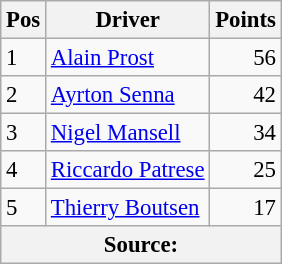<table class="wikitable" style="font-size: 95%;">
<tr>
<th>Pos</th>
<th>Driver</th>
<th>Points</th>
</tr>
<tr>
<td>1</td>
<td> <a href='#'>Alain Prost</a></td>
<td align=right>56</td>
</tr>
<tr>
<td>2</td>
<td> <a href='#'>Ayrton Senna</a></td>
<td align=right>42</td>
</tr>
<tr>
<td>3</td>
<td> <a href='#'>Nigel Mansell</a></td>
<td align=right>34</td>
</tr>
<tr>
<td>4</td>
<td> <a href='#'>Riccardo Patrese</a></td>
<td align=right>25</td>
</tr>
<tr>
<td>5</td>
<td> <a href='#'>Thierry Boutsen</a></td>
<td align=right>17</td>
</tr>
<tr>
<th colspan=4>Source: </th>
</tr>
</table>
